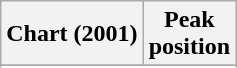<table class="wikitable sortable">
<tr>
<th align="left">Chart (2001)</th>
<th align="center">Peak<br>position</th>
</tr>
<tr>
</tr>
<tr>
</tr>
</table>
